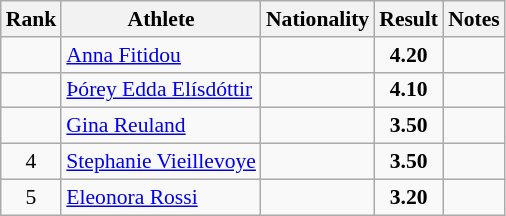<table class="wikitable sortable" style="text-align:center;font-size:90%">
<tr>
<th>Rank</th>
<th>Athlete</th>
<th>Nationality</th>
<th>Result</th>
<th>Notes</th>
</tr>
<tr>
<td></td>
<td align="left"><a href='#'>Anna Fitidou</a></td>
<td align=left></td>
<td><strong>4.20</strong></td>
<td></td>
</tr>
<tr>
<td></td>
<td align="left"><a href='#'>Þórey Edda Elísdóttir</a></td>
<td align=left></td>
<td><strong>4.10</strong></td>
<td></td>
</tr>
<tr>
<td></td>
<td align="left"><a href='#'>Gina Reuland</a></td>
<td align=left></td>
<td><strong>3.50</strong></td>
<td></td>
</tr>
<tr>
<td>4</td>
<td align="left"><a href='#'>Stephanie Vieillevoye</a></td>
<td align=left></td>
<td><strong>3.50</strong></td>
<td></td>
</tr>
<tr>
<td>5</td>
<td align="left"><a href='#'>Eleonora Rossi</a></td>
<td align=left></td>
<td><strong>3.20</strong></td>
<td></td>
</tr>
</table>
